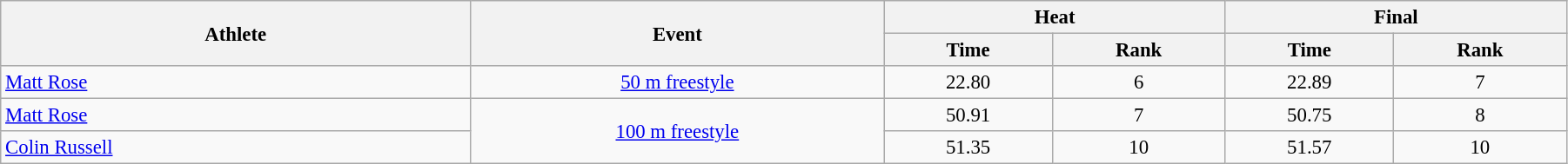<table class=wikitable style="font-size:95%" width="95%">
<tr>
<th rowspan="2">Athlete</th>
<th rowspan="2">Event</th>
<th colspan="2">Heat</th>
<th colspan="2">Final</th>
</tr>
<tr>
<th>Time</th>
<th>Rank</th>
<th>Time</th>
<th>Rank</th>
</tr>
<tr>
<td width=30%><a href='#'>Matt Rose</a></td>
<td align=center><a href='#'>50 m freestyle</a></td>
<td align=center>22.80</td>
<td align=center>6</td>
<td align=center>22.89</td>
<td align=center>7</td>
</tr>
<tr>
<td width=30%><a href='#'>Matt Rose</a></td>
<td rowspan=2 align=center><a href='#'>100 m freestyle</a></td>
<td align=center>50.91</td>
<td align=center>7</td>
<td align=center>50.75</td>
<td align=center>8</td>
</tr>
<tr>
<td width=30%><a href='#'>Colin Russell</a></td>
<td align=center>51.35</td>
<td align=center>10</td>
<td align=center>51.57</td>
<td align=center>10</td>
</tr>
</table>
